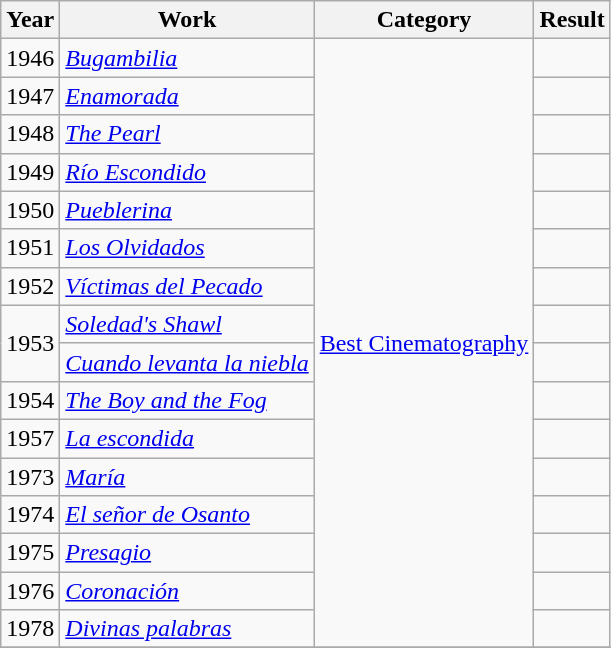<table class="wikitable plainrowheaders">
<tr>
<th>Year</th>
<th>Work</th>
<th>Category</th>
<th>Result</th>
</tr>
<tr>
<td>1946</td>
<td><em><a href='#'>Bugambilia</a></em></td>
<td rowspan=16><a href='#'>Best Cinematography</a></td>
<td></td>
</tr>
<tr>
<td>1947</td>
<td><em><a href='#'>Enamorada</a></em></td>
<td></td>
</tr>
<tr>
<td>1948</td>
<td><em><a href='#'>The Pearl</a></em></td>
<td></td>
</tr>
<tr>
<td>1949</td>
<td><em><a href='#'>Río Escondido</a></em></td>
<td></td>
</tr>
<tr>
<td>1950</td>
<td><em><a href='#'>Pueblerina</a></em></td>
<td></td>
</tr>
<tr>
<td>1951</td>
<td><em><a href='#'>Los Olvidados</a></em></td>
<td></td>
</tr>
<tr>
<td>1952</td>
<td><em><a href='#'>Víctimas del Pecado</a></em></td>
<td></td>
</tr>
<tr>
<td rowspan=2>1953</td>
<td><em><a href='#'>Soledad's Shawl</a></em></td>
<td></td>
</tr>
<tr>
<td><em><a href='#'>Cuando levanta la niebla</a></em></td>
<td></td>
</tr>
<tr>
<td>1954</td>
<td><em><a href='#'>The Boy and the Fog</a></em></td>
<td></td>
</tr>
<tr>
<td>1957</td>
<td><em><a href='#'>La escondida</a></em></td>
<td></td>
</tr>
<tr>
<td>1973</td>
<td><em><a href='#'>María</a></em></td>
<td></td>
</tr>
<tr>
<td>1974</td>
<td><em><a href='#'>El señor de Osanto</a></em></td>
<td></td>
</tr>
<tr>
<td>1975</td>
<td><em><a href='#'>Presagio</a></em></td>
<td></td>
</tr>
<tr>
<td>1976</td>
<td><em><a href='#'>Coronación</a></em></td>
<td></td>
</tr>
<tr>
<td>1978</td>
<td><em><a href='#'>Divinas palabras</a></em></td>
<td></td>
</tr>
<tr>
</tr>
</table>
